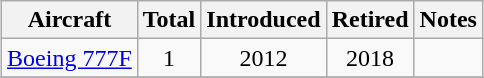<table class="wikitable" style="margin:0.5em auto; text-align:center">
<tr>
<th>Aircraft</th>
<th>Total</th>
<th>Introduced</th>
<th>Retired</th>
<th>Notes</th>
</tr>
<tr>
<td><a href='#'>Boeing 777F</a></td>
<td>1</td>
<td>2012</td>
<td>2018</td>
<td></td>
</tr>
<tr>
</tr>
</table>
